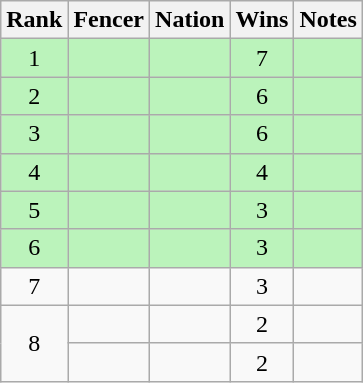<table class="wikitable sortable" style="text-align:center">
<tr>
<th>Rank</th>
<th>Fencer</th>
<th>Nation</th>
<th>Wins</th>
<th>Notes</th>
</tr>
<tr style="background:#bbf3bb;">
<td>1</td>
<td align=left></td>
<td align=left></td>
<td>7</td>
<td></td>
</tr>
<tr style="background:#bbf3bb;">
<td>2</td>
<td align=left></td>
<td align=left></td>
<td>6</td>
<td></td>
</tr>
<tr style="background:#bbf3bb;">
<td>3</td>
<td align=left></td>
<td align=left></td>
<td>6</td>
<td></td>
</tr>
<tr style="background:#bbf3bb;">
<td>4</td>
<td align=left></td>
<td align=left></td>
<td>4</td>
<td></td>
</tr>
<tr style="background:#bbf3bb;">
<td>5</td>
<td align=left></td>
<td align=left></td>
<td>3</td>
<td></td>
</tr>
<tr style="background:#bbf3bb;">
<td>6</td>
<td align=left></td>
<td align=left></td>
<td>3</td>
<td></td>
</tr>
<tr>
<td>7</td>
<td align=left></td>
<td align=left></td>
<td>3</td>
<td></td>
</tr>
<tr>
<td rowspan=2>8</td>
<td align=left></td>
<td align=left></td>
<td>2</td>
<td></td>
</tr>
<tr>
<td align=left></td>
<td align=left></td>
<td>2</td>
<td></td>
</tr>
</table>
